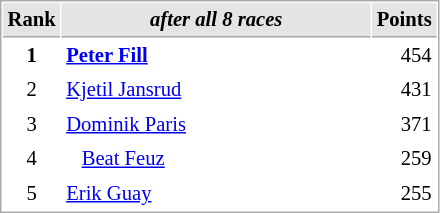<table cellspacing="1" cellpadding="3" style="border:1px solid #aaa; font-size:86%;">
<tr style="background:#e4e4e4;">
<th style="border-bottom:1px solid #aaa; width:10px;">Rank</th>
<th style="border-bottom:1px solid #aaa; width:200px; white-space:nowrap;"><em>after all 8 races</em> </th>
<th style="border-bottom:1px solid #aaa; width:20px;">Points</th>
</tr>
<tr>
<td style="text-align:center;"><strong>1</strong></td>
<td><strong> <a href='#'>Peter Fill</a></strong></td>
<td align="right">454</td>
</tr>
<tr>
<td style="text-align:center;">2</td>
<td style="white-space:nowrap;"> <a href='#'>Kjetil Jansrud</a></td>
<td align="right">431</td>
</tr>
<tr>
<td style="text-align:center;">3</td>
<td> <a href='#'>Dominik Paris</a></td>
<td align="right">371</td>
</tr>
<tr>
<td style="text-align:center;">4</td>
<td>   <a href='#'>Beat Feuz</a></td>
<td align="right">259</td>
</tr>
<tr>
<td style="text-align:center;">5</td>
<td> <a href='#'>Erik Guay</a></td>
<td align="right">255</td>
</tr>
</table>
